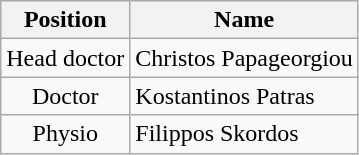<table class="wikitable" style="text-align: center;">
<tr>
<th>Position</th>
<th>Name</th>
</tr>
<tr>
<td>Head doctor</td>
<td style="text-align:left;">Christos Papageorgiou</td>
</tr>
<tr>
<td>Doctor</td>
<td style="text-align:left;">Kostantinos Patras</td>
</tr>
<tr>
<td>Physio</td>
<td style="text-align:left;">Filippos Skordos</td>
</tr>
</table>
